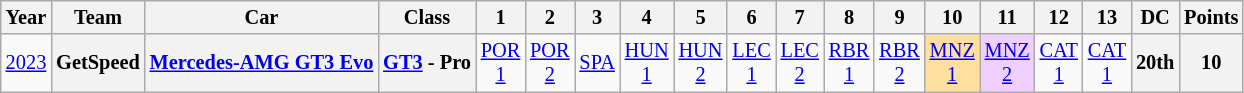<table class="wikitable" style="text-align:center; font-size:85%">
<tr>
<th>Year</th>
<th>Team</th>
<th>Car</th>
<th>Class</th>
<th>1</th>
<th>2</th>
<th>3</th>
<th>4</th>
<th>5</th>
<th>6</th>
<th>7</th>
<th>8</th>
<th>9</th>
<th>10</th>
<th>11</th>
<th>12</th>
<th>13</th>
<th>DC</th>
<th>Points</th>
</tr>
<tr>
<td><a href='#'>2023</a></td>
<th>GetSpeed</th>
<th><a href='#'>Mercedes-AMG GT3 Evo</a></th>
<th><a href='#'>GT3</a> - Pro</th>
<td style="background:#;"><a href='#'>POR<br>1</a><br></td>
<td style="background:#;"><a href='#'>POR<br>2</a><br></td>
<td style="background:#;"><a href='#'>SPA</a><br></td>
<td style="background:#;"><a href='#'>HUN<br>1</a><br></td>
<td style="background:#;"><a href='#'>HUN<br>2</a><br></td>
<td style="background:#;"><a href='#'>LEC<br>1</a><br></td>
<td style="background:#;"><a href='#'>LEC<br>2</a><br></td>
<td style="background:#;"><a href='#'>RBR<br>1</a><br></td>
<td style="background:#;"><a href='#'>RBR<br>2</a><br></td>
<td style="background:#FFDF9F;"><a href='#'>MNZ<br>1</a><br></td>
<td style="background:#EFCFFF;"><a href='#'>MNZ<br>2</a><br></td>
<td style="background:#;"><a href='#'>CAT<br>1</a><br></td>
<td style="background:#;"><a href='#'>CAT<br>1</a><br></td>
<th>20th</th>
<th>10</th>
</tr>
</table>
